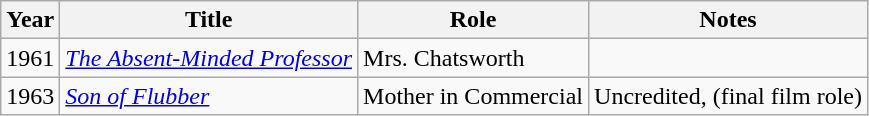<table class="wikitable">
<tr>
<th>Year</th>
<th>Title</th>
<th>Role</th>
<th>Notes</th>
</tr>
<tr>
<td>1961</td>
<td><em><a href='#'>The Absent-Minded Professor</a></em></td>
<td>Mrs. Chatsworth</td>
<td></td>
</tr>
<tr>
<td>1963</td>
<td><em><a href='#'>Son of Flubber</a></em></td>
<td>Mother in Commercial</td>
<td>Uncredited, (final film role)</td>
</tr>
</table>
